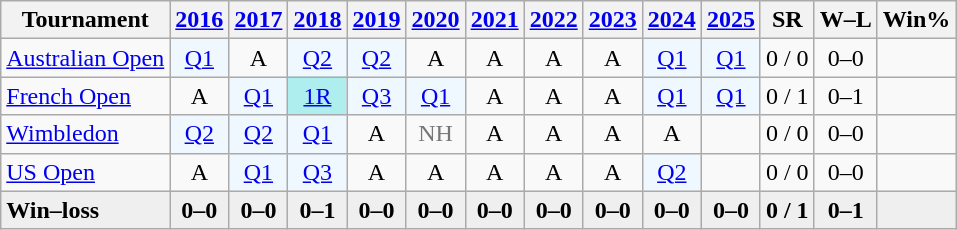<table class=wikitable style=text-align:center>
<tr>
<th>Tournament</th>
<th><a href='#'>2016</a></th>
<th><a href='#'>2017</a></th>
<th><a href='#'>2018</a></th>
<th><a href='#'>2019</a></th>
<th><a href='#'>2020</a></th>
<th><a href='#'>2021</a></th>
<th><a href='#'>2022</a></th>
<th><a href='#'>2023</a></th>
<th><a href='#'>2024</a></th>
<th><a href='#'>2025</a></th>
<th>SR</th>
<th>W–L</th>
<th>Win%</th>
</tr>
<tr>
<td align="left"><a href='#'>Australian Open</a></td>
<td bgcolor=f0f8ff><a href='#'>Q1</a></td>
<td>A</td>
<td bgcolor=f0f8ff><a href='#'>Q2</a></td>
<td bgcolor=f0f8ff><a href='#'>Q2</a></td>
<td>A</td>
<td>A</td>
<td>A</td>
<td>A</td>
<td bgcolor=f0f8ff><a href='#'>Q1</a></td>
<td bgcolor=f0f8ff><a href='#'>Q1</a></td>
<td>0 / 0</td>
<td>0–0</td>
<td></td>
</tr>
<tr>
<td align="left"><a href='#'>French Open</a></td>
<td>A</td>
<td bgcolor="f0f8ff"><a href='#'>Q1</a></td>
<td bgcolor="afeeee"><a href='#'>1R</a></td>
<td bgcolor="f0f8ff"><a href='#'>Q3</a></td>
<td bgcolor="f0f8ff"><a href='#'>Q1</a></td>
<td>A</td>
<td>A</td>
<td>A</td>
<td bgcolor="f0f8ff"><a href='#'>Q1</a></td>
<td bgcolor="f0f8ff"><a href='#'>Q1</a></td>
<td>0 / 1</td>
<td>0–1</td>
<td></td>
</tr>
<tr>
<td align="left"><a href='#'>Wimbledon</a></td>
<td bgcolor=f0f8ff><a href='#'>Q2</a></td>
<td bgcolor=f0f8ff><a href='#'>Q2</a></td>
<td bgcolor=f0f8ff><a href='#'>Q1</a></td>
<td>A</td>
<td style=color:#767676>NH</td>
<td>A</td>
<td>A</td>
<td>A</td>
<td>A</td>
<td></td>
<td>0 / 0</td>
<td>0–0</td>
<td></td>
</tr>
<tr>
<td align="left"><a href='#'>US Open</a></td>
<td>A</td>
<td bgcolor=f0f8ff><a href='#'>Q1</a></td>
<td bgcolor=f0f8ff><a href='#'>Q3</a></td>
<td>A</td>
<td>A</td>
<td>A</td>
<td>A</td>
<td>A</td>
<td bgcolor=f0f8ff><a href='#'>Q2</a></td>
<td></td>
<td>0 / 0</td>
<td>0–0</td>
<td></td>
</tr>
<tr style="font-weight:bold;background:#efefef">
<td style="text-align:left"><strong>Win–loss</strong></td>
<td>0–0</td>
<td>0–0</td>
<td>0–1</td>
<td>0–0</td>
<td>0–0</td>
<td>0–0</td>
<td>0–0</td>
<td>0–0</td>
<td>0–0</td>
<td>0–0</td>
<td>0 / 1</td>
<td>0–1</td>
<td></td>
</tr>
</table>
